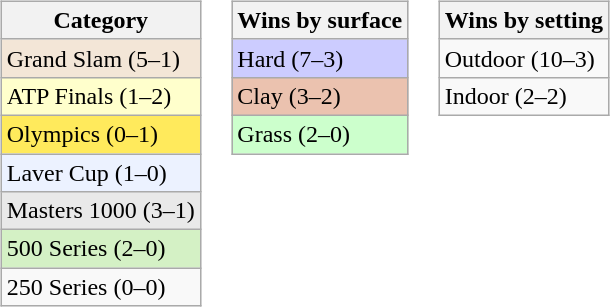<table>
<tr>
<td valign=top><br><table class=wikitable>
<tr>
<th>Category</th>
</tr>
<tr style="background:#f3e6d7;">
<td>Grand Slam (5–1)</td>
</tr>
<tr style="background:#ffc;">
<td>ATP Finals (1–2)</td>
</tr>
<tr style="background:#ffea5c;">
<td>Olympics (0–1)</td>
</tr>
<tr style="background:#ecf2ff;">
<td>Laver Cup (1–0)</td>
</tr>
<tr style="background:#e9e9e9;">
<td>Masters 1000 (3–1)</td>
</tr>
<tr style="background:#d4f1c5;">
<td>500 Series (2–0)</td>
</tr>
<tr>
<td>250 Series (0–0)</td>
</tr>
</table>
</td>
<td valign=top><br><table class=wikitable>
<tr>
<th>Wins by surface</th>
</tr>
<tr style="background:#ccf;">
<td>Hard (7–3)</td>
</tr>
<tr style="background:#ebc2af;">
<td>Clay (3–2)</td>
</tr>
<tr style="background:#cfc;">
<td>Grass (2–0)</td>
</tr>
</table>
</td>
<td valign=top><br><table class=wikitable>
<tr>
<th>Wins by setting</th>
</tr>
<tr>
<td>Outdoor (10–3)</td>
</tr>
<tr>
<td>Indoor (2–2)</td>
</tr>
</table>
</td>
</tr>
</table>
